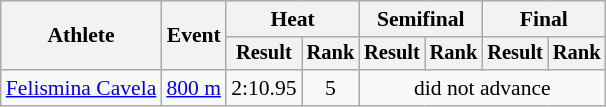<table class="wikitable" style="font-size:90%">
<tr>
<th rowspan="2">Athlete</th>
<th rowspan="2">Event</th>
<th colspan="2">Heat</th>
<th colspan="2">Semifinal</th>
<th colspan="2">Final</th>
</tr>
<tr style="font-size:95%">
<th>Result</th>
<th>Rank</th>
<th>Result</th>
<th>Rank</th>
<th>Result</th>
<th>Rank</th>
</tr>
<tr align=center>
<td align=left><a href='#'>Felismina Cavela</a></td>
<td align=left><a href='#'>800 m</a></td>
<td>2:10.95</td>
<td>5</td>
<td colspan=4>did not advance</td>
</tr>
</table>
